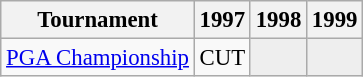<table class="wikitable" style="font-size:95%;text-align:center;">
<tr>
<th>Tournament</th>
<th>1997</th>
<th>1998</th>
<th>1999</th>
</tr>
<tr>
<td align=left><a href='#'>PGA Championship</a></td>
<td>CUT</td>
<td style="background:#eeeeee;"></td>
<td style="background:#eeeeee;"></td>
</tr>
</table>
